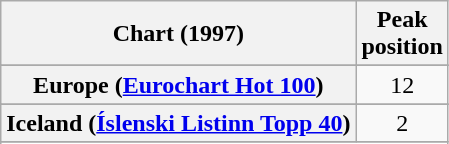<table class="wikitable sortable plainrowheaders" style="text-align:center">
<tr>
<th>Chart (1997)</th>
<th>Peak<br>position</th>
</tr>
<tr>
</tr>
<tr>
</tr>
<tr>
</tr>
<tr>
</tr>
<tr>
<th scope="row">Europe (<a href='#'>Eurochart Hot 100</a>)</th>
<td>12</td>
</tr>
<tr>
</tr>
<tr>
<th scope="row">Iceland (<a href='#'>Íslenski Listinn Topp 40</a>)</th>
<td>2</td>
</tr>
<tr>
</tr>
<tr>
</tr>
<tr>
</tr>
<tr>
</tr>
<tr>
</tr>
<tr>
</tr>
<tr>
</tr>
<tr>
</tr>
<tr>
</tr>
<tr>
</tr>
</table>
